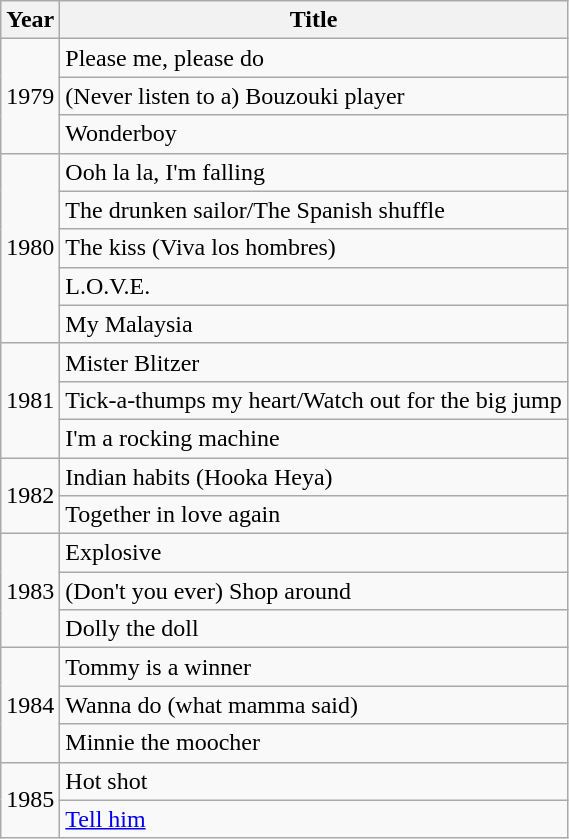<table class="wikitable">
<tr>
<th>Year</th>
<th>Title</th>
</tr>
<tr>
<td rowspan="3">1979</td>
<td>Please me, please do</td>
</tr>
<tr>
<td>(Never listen to a) Bouzouki player</td>
</tr>
<tr>
<td>Wonderboy</td>
</tr>
<tr>
<td rowspan="5">1980</td>
<td>Ooh la la, I'm falling</td>
</tr>
<tr>
<td>The drunken sailor/The Spanish shuffle</td>
</tr>
<tr>
<td>The kiss (Viva los hombres)</td>
</tr>
<tr>
<td>L.O.V.E.</td>
</tr>
<tr>
<td>My Malaysia</td>
</tr>
<tr>
<td rowspan="3">1981</td>
<td>Mister Blitzer</td>
</tr>
<tr>
<td>Tick-a-thumps my heart/Watch out for the big jump</td>
</tr>
<tr>
<td>I'm a rocking machine</td>
</tr>
<tr>
<td rowspan="2">1982</td>
<td>Indian habits (Hooka Heya)</td>
</tr>
<tr>
<td>Together in love again</td>
</tr>
<tr>
<td rowspan="3">1983</td>
<td>Explosive</td>
</tr>
<tr>
<td>(Don't you ever) Shop around</td>
</tr>
<tr>
<td>Dolly the doll</td>
</tr>
<tr>
<td rowspan="3">1984</td>
<td>Tommy is a winner</td>
</tr>
<tr>
<td>Wanna do (what mamma said)</td>
</tr>
<tr>
<td>Minnie the moocher</td>
</tr>
<tr>
<td rowspan="2">1985</td>
<td>Hot shot</td>
</tr>
<tr>
<td><a href='#'>Tell him</a></td>
</tr>
</table>
